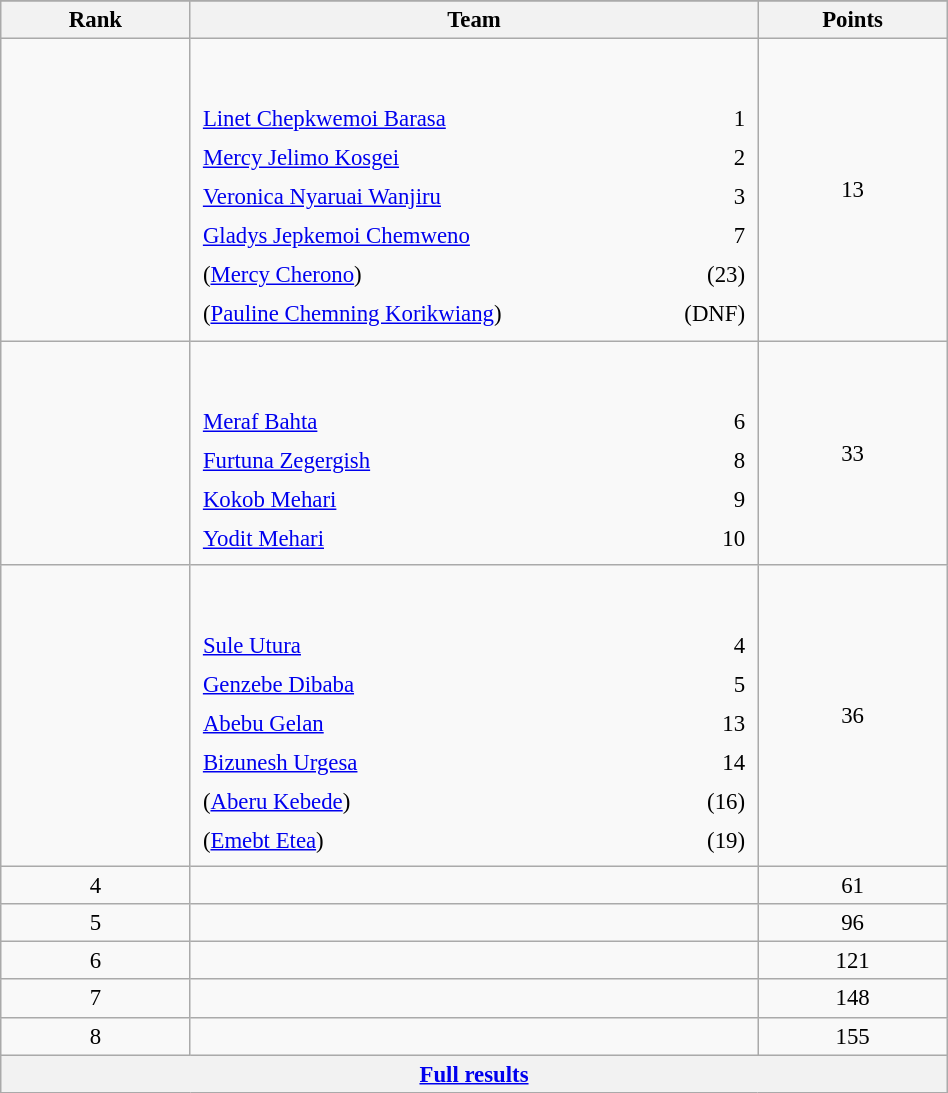<table class="wikitable sortable" style=" text-align:center; font-size:95%;" width="50%">
<tr>
</tr>
<tr>
<th width=10%>Rank</th>
<th width=30%>Team</th>
<th width=10%>Points</th>
</tr>
<tr>
<td align=center></td>
<td align=left> <br><br><table width=100%>
<tr>
<td align=left style="border:0"><a href='#'>Linet Chepkwemoi Barasa</a></td>
<td align=right style="border:0">1</td>
</tr>
<tr>
<td align=left style="border:0"><a href='#'>Mercy Jelimo Kosgei</a></td>
<td align=right style="border:0">2</td>
</tr>
<tr>
<td align=left style="border:0"><a href='#'>Veronica Nyaruai Wanjiru</a></td>
<td align=right style="border:0">3</td>
</tr>
<tr>
<td align=left style="border:0"><a href='#'>Gladys Jepkemoi Chemweno</a></td>
<td align=right style="border:0">7</td>
</tr>
<tr>
<td align=left style="border:0">(<a href='#'>Mercy Cherono</a>)</td>
<td align=right style="border:0">(23)</td>
</tr>
<tr>
<td align=left style="border:0">(<a href='#'>Pauline Chemning Korikwiang</a>)</td>
<td align=right style="border:0">(DNF)</td>
</tr>
</table>
</td>
<td>13</td>
</tr>
<tr>
<td align=center></td>
<td align=left> <br><br><table width=100%>
<tr>
<td align=left style="border:0"><a href='#'>Meraf Bahta</a></td>
<td align=right style="border:0">6</td>
</tr>
<tr>
<td align=left style="border:0"><a href='#'>Furtuna Zegergish</a></td>
<td align=right style="border:0">8</td>
</tr>
<tr>
<td align=left style="border:0"><a href='#'>Kokob Mehari</a></td>
<td align=right style="border:0">9</td>
</tr>
<tr>
<td align=left style="border:0"><a href='#'>Yodit Mehari</a></td>
<td align=right style="border:0">10</td>
</tr>
</table>
</td>
<td>33</td>
</tr>
<tr>
<td align=center></td>
<td align=left> <br><br><table width=100%>
<tr>
<td align=left style="border:0"><a href='#'>Sule Utura</a></td>
<td align=right style="border:0">4</td>
</tr>
<tr>
<td align=left style="border:0"><a href='#'>Genzebe Dibaba</a></td>
<td align=right style="border:0">5</td>
</tr>
<tr>
<td align=left style="border:0"><a href='#'>Abebu Gelan</a></td>
<td align=right style="border:0">13</td>
</tr>
<tr>
<td align=left style="border:0"><a href='#'>Bizunesh Urgesa</a></td>
<td align=right style="border:0">14</td>
</tr>
<tr>
<td align=left style="border:0">(<a href='#'>Aberu Kebede</a>)</td>
<td align=right style="border:0">(16)</td>
</tr>
<tr>
<td align=left style="border:0">(<a href='#'>Emebt Etea</a>)</td>
<td align=right style="border:0">(19)</td>
</tr>
</table>
</td>
<td>36</td>
</tr>
<tr>
<td align=center>4</td>
<td align=left></td>
<td>61</td>
</tr>
<tr>
<td align=center>5</td>
<td align=left></td>
<td>96</td>
</tr>
<tr>
<td align=center>6</td>
<td align=left></td>
<td>121</td>
</tr>
<tr>
<td align=center>7</td>
<td align=left></td>
<td>148</td>
</tr>
<tr>
<td align=center>8</td>
<td align=left></td>
<td>155</td>
</tr>
<tr class="sortbottom">
<th colspan=3 align=center><a href='#'>Full results</a></th>
</tr>
</table>
